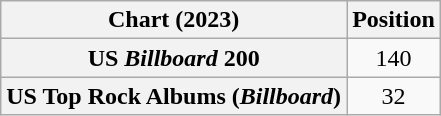<table class="wikitable sortable plainrowheaders" style="text-align:center">
<tr>
<th>Chart (2023)</th>
<th>Position</th>
</tr>
<tr>
<th scope="row">US <em>Billboard</em> 200</th>
<td>140</td>
</tr>
<tr>
<th scope="row">US Top Rock Albums (<em>Billboard</em>)</th>
<td>32</td>
</tr>
</table>
